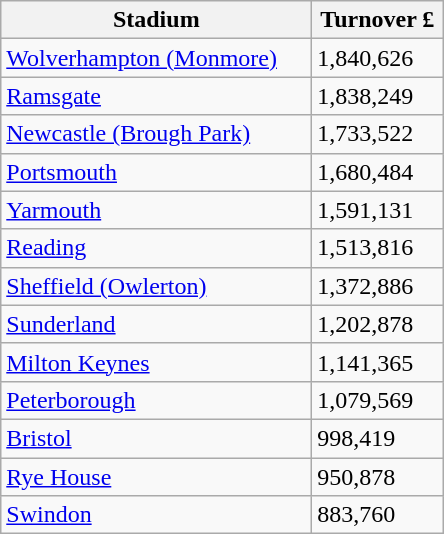<table class="wikitable">
<tr>
<th width=200>Stadium</th>
<th width=80>Turnover £</th>
</tr>
<tr>
<td><a href='#'>Wolverhampton (Monmore)</a></td>
<td>1,840,626</td>
</tr>
<tr>
<td><a href='#'>Ramsgate</a></td>
<td>1,838,249</td>
</tr>
<tr>
<td><a href='#'>Newcastle (Brough Park)</a></td>
<td>1,733,522</td>
</tr>
<tr>
<td><a href='#'>Portsmouth</a></td>
<td>1,680,484</td>
</tr>
<tr>
<td><a href='#'>Yarmouth</a></td>
<td>1,591,131</td>
</tr>
<tr>
<td><a href='#'>Reading</a></td>
<td>1,513,816</td>
</tr>
<tr>
<td><a href='#'>Sheffield (Owlerton)</a></td>
<td>1,372,886</td>
</tr>
<tr>
<td><a href='#'>Sunderland</a></td>
<td>1,202,878</td>
</tr>
<tr>
<td><a href='#'>Milton Keynes</a></td>
<td>1,141,365</td>
</tr>
<tr>
<td><a href='#'>Peterborough</a></td>
<td>1,079,569</td>
</tr>
<tr>
<td><a href='#'>Bristol</a></td>
<td>998,419</td>
</tr>
<tr>
<td><a href='#'>Rye House</a></td>
<td>950,878</td>
</tr>
<tr>
<td><a href='#'>Swindon</a></td>
<td>883,760</td>
</tr>
</table>
